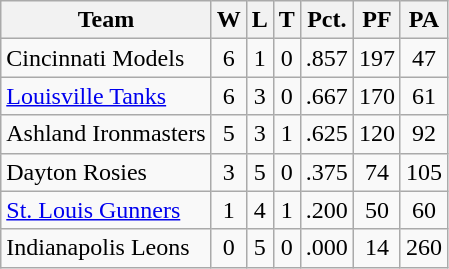<table class="wikitable">
<tr>
<th>Team</th>
<th>W</th>
<th>L</th>
<th>T</th>
<th>Pct.</th>
<th>PF</th>
<th>PA</th>
</tr>
<tr align="center">
<td align="left">Cincinnati Models</td>
<td>6</td>
<td>1</td>
<td>0</td>
<td>.857</td>
<td>197</td>
<td>47</td>
</tr>
<tr align="center">
<td align="left"><a href='#'>Louisville Tanks</a></td>
<td>6</td>
<td>3</td>
<td>0</td>
<td>.667</td>
<td>170</td>
<td>61</td>
</tr>
<tr align="center">
<td align="left">Ashland Ironmasters</td>
<td>5</td>
<td>3</td>
<td>1</td>
<td>.625</td>
<td>120</td>
<td>92</td>
</tr>
<tr align="center">
<td align="left">Dayton Rosies</td>
<td>3</td>
<td>5</td>
<td>0</td>
<td>.375</td>
<td>74</td>
<td>105</td>
</tr>
<tr align="center">
<td align="left"><a href='#'>St. Louis Gunners</a></td>
<td>1</td>
<td>4</td>
<td>1</td>
<td>.200</td>
<td>50</td>
<td>60</td>
</tr>
<tr align="center">
<td align="left">Indianapolis Leons</td>
<td>0</td>
<td>5</td>
<td>0</td>
<td>.000</td>
<td>14</td>
<td>260</td>
</tr>
</table>
